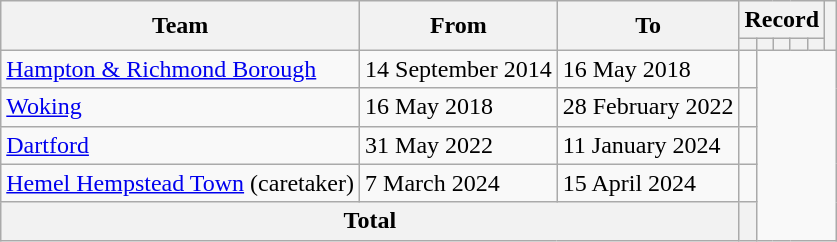<table class=wikitable style="text-align: center">
<tr>
<th rowspan=2>Team</th>
<th rowspan=2>From</th>
<th rowspan=2>To</th>
<th colspan=5>Record</th>
<th rowspan=2></th>
</tr>
<tr>
<th></th>
<th></th>
<th></th>
<th></th>
<th></th>
</tr>
<tr>
<td align=left><a href='#'>Hampton & Richmond Borough</a></td>
<td align=left>14 September 2014</td>
<td align=left>16 May 2018<br></td>
<td></td>
</tr>
<tr>
<td align=left><a href='#'>Woking</a></td>
<td align=left>16 May 2018</td>
<td align=left>28 February 2022<br></td>
<td></td>
</tr>
<tr>
<td align=left><a href='#'>Dartford</a></td>
<td align=left>31 May 2022</td>
<td align=left>11 January 2024<br></td>
<td></td>
</tr>
<tr>
<td align=left><a href='#'>Hemel Hempstead Town</a> (caretaker)</td>
<td align=left>7 March 2024</td>
<td align=left>15 April 2024<br></td>
<td></td>
</tr>
<tr>
<th colspan=3>Total<br></th>
<th></th>
</tr>
</table>
